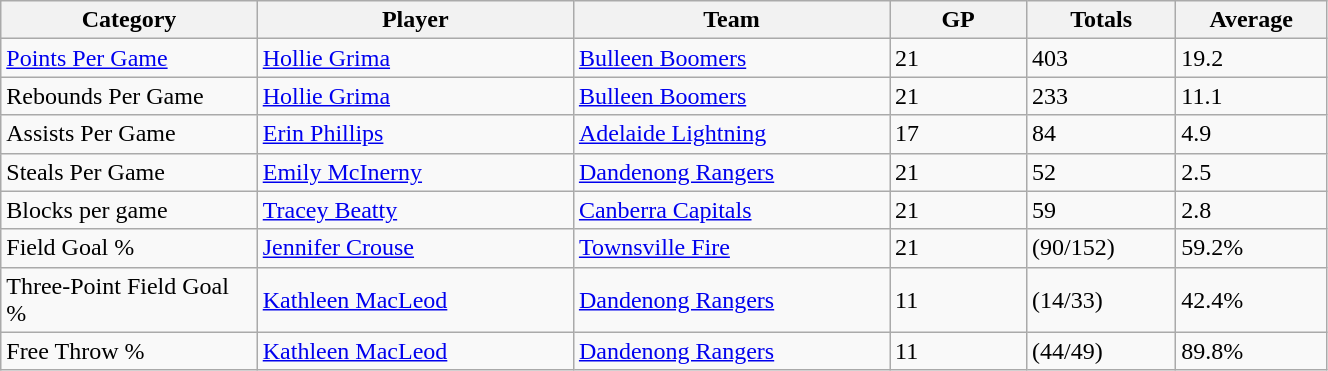<table class="wikitable" style="width: 70%">
<tr>
<th width=100>Category</th>
<th width=125>Player</th>
<th width=125>Team</th>
<th width=50>GP</th>
<th width=50>Totals</th>
<th width=50>Average</th>
</tr>
<tr>
<td><a href='#'>Points Per Game</a></td>
<td><a href='#'>Hollie Grima</a></td>
<td><a href='#'>Bulleen Boomers</a></td>
<td>21</td>
<td>403</td>
<td>19.2</td>
</tr>
<tr>
<td>Rebounds Per Game</td>
<td><a href='#'>Hollie Grima</a></td>
<td><a href='#'>Bulleen Boomers</a></td>
<td>21</td>
<td>233</td>
<td>11.1</td>
</tr>
<tr>
<td>Assists Per Game</td>
<td><a href='#'>Erin Phillips</a></td>
<td><a href='#'>Adelaide Lightning</a></td>
<td>17</td>
<td>84</td>
<td>4.9</td>
</tr>
<tr>
<td>Steals Per Game</td>
<td><a href='#'>Emily McInerny</a></td>
<td><a href='#'>Dandenong Rangers</a></td>
<td>21</td>
<td>52</td>
<td>2.5</td>
</tr>
<tr>
<td>Blocks per game</td>
<td><a href='#'>Tracey Beatty</a></td>
<td><a href='#'>Canberra Capitals</a></td>
<td>21</td>
<td>59</td>
<td>2.8</td>
</tr>
<tr>
<td>Field Goal %</td>
<td><a href='#'>Jennifer Crouse</a></td>
<td><a href='#'>Townsville Fire</a></td>
<td>21</td>
<td>(90/152)</td>
<td>59.2%</td>
</tr>
<tr>
<td>Three-Point Field Goal %</td>
<td><a href='#'>Kathleen MacLeod</a></td>
<td><a href='#'>Dandenong Rangers</a></td>
<td>11</td>
<td>(14/33)</td>
<td>42.4%</td>
</tr>
<tr>
<td>Free Throw %</td>
<td><a href='#'>Kathleen MacLeod</a></td>
<td><a href='#'>Dandenong Rangers</a></td>
<td>11</td>
<td>(44/49)</td>
<td>89.8%</td>
</tr>
</table>
